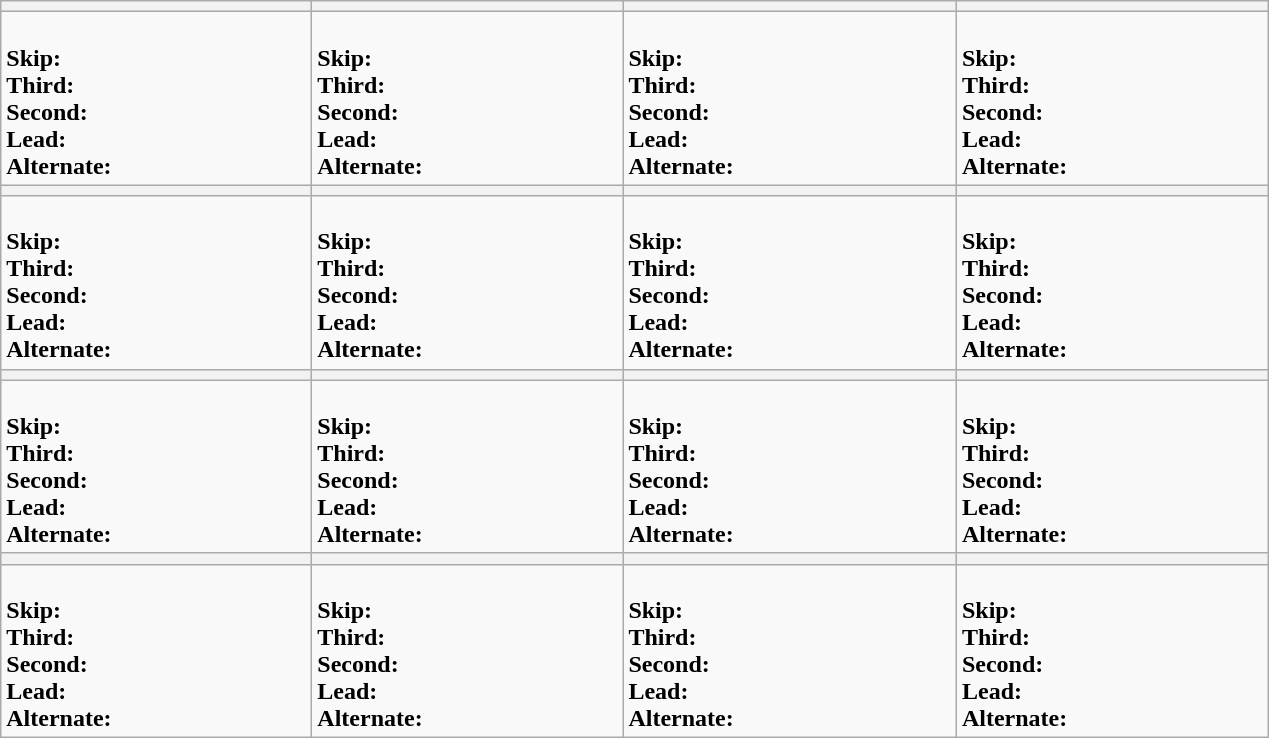<table class="wikitable">
<tr>
<th width=200></th>
<th width=200></th>
<th width=215></th>
<th width=200></th>
</tr>
<tr>
<td><br><strong>Skip:</strong> <br>
<strong>Third:</strong> <br>
<strong>Second:</strong> <br>
<strong>Lead:</strong> <br>
<strong>Alternate:</strong></td>
<td><br><strong>Skip:</strong> <br>
<strong>Third:</strong> <br>
<strong>Second:</strong> <br>
<strong>Lead:</strong> <br>
<strong>Alternate:</strong></td>
<td><br><strong>Skip:</strong> <br>
<strong>Third:</strong> <br>
<strong>Second:</strong> <br>
<strong>Lead:</strong> <br>
<strong>Alternate:</strong></td>
<td><br><strong>Skip:</strong> <br>
<strong>Third:</strong> <br>
<strong>Second:</strong> <br>
<strong>Lead:</strong> <br>
<strong>Alternate:</strong></td>
</tr>
<tr>
<th width=200></th>
<th width=200></th>
<th width=200></th>
<th width=200></th>
</tr>
<tr>
<td><br><strong>Skip:</strong> <br>
<strong>Third:</strong> <br>
<strong>Second:</strong> <br>
<strong>Lead:</strong> <br>
<strong>Alternate:</strong></td>
<td><br><strong>Skip:</strong> <br>
<strong>Third:</strong> <br>
<strong>Second:</strong> <br>
<strong>Lead:</strong> <br>
<strong>Alternate:</strong></td>
<td><br><strong>Skip:</strong> <br>
<strong>Third:</strong> <br>
<strong>Second:</strong> <br>
<strong>Lead:</strong> <br>
<strong>Alternate:</strong></td>
<td><br><strong>Skip:</strong> <br>
<strong>Third:</strong> <br>
<strong>Second:</strong> <br>
<strong>Lead:</strong> <br>
<strong>Alternate:</strong></td>
</tr>
<tr>
<th width=200></th>
<th width=200></th>
<th width=200></th>
<th width=200></th>
</tr>
<tr>
<td><br><strong>Skip:</strong> <br>
<strong>Third:</strong> <br>
<strong>Second:</strong> <br>
<strong>Lead:</strong> <br>
<strong>Alternate:</strong></td>
<td><br><strong>Skip:</strong> <br>
<strong>Third:</strong> <br>
<strong>Second:</strong> <br>
<strong>Lead:</strong> <br>
<strong>Alternate:</strong></td>
<td><br><strong>Skip:</strong> <br>
<strong>Third:</strong> <br>
<strong>Second:</strong> <br>
<strong>Lead:</strong> <br>
<strong>Alternate:</strong></td>
<td><br><strong>Skip:</strong> <br>
<strong>Third:</strong> <br>
<strong>Second:</strong> <br>
<strong>Lead:</strong> <br>
<strong>Alternate:</strong></td>
</tr>
<tr>
<th width=200></th>
<th width=200></th>
<th width=200></th>
<th width=200></th>
</tr>
<tr>
<td><br><strong>Skip:</strong> <br>
<strong>Third:</strong> <br>
<strong>Second:</strong> <br>
<strong>Lead:</strong> <br>
<strong>Alternate:</strong></td>
<td><br><strong>Skip:</strong> <br>
<strong>Third:</strong> <br>
<strong>Second:</strong> <br>
<strong>Lead:</strong> <br>
<strong>Alternate:</strong></td>
<td><br><strong>Skip:</strong> <br>
<strong>Third:</strong> <br>
<strong>Second:</strong> <br>
<strong>Lead:</strong> <br>
<strong>Alternate:</strong></td>
<td><br><strong>Skip:</strong> <br>
<strong>Third:</strong> <br>
<strong>Second:</strong> <br>
<strong>Lead:</strong> <br>
<strong>Alternate:</strong></td>
</tr>
</table>
